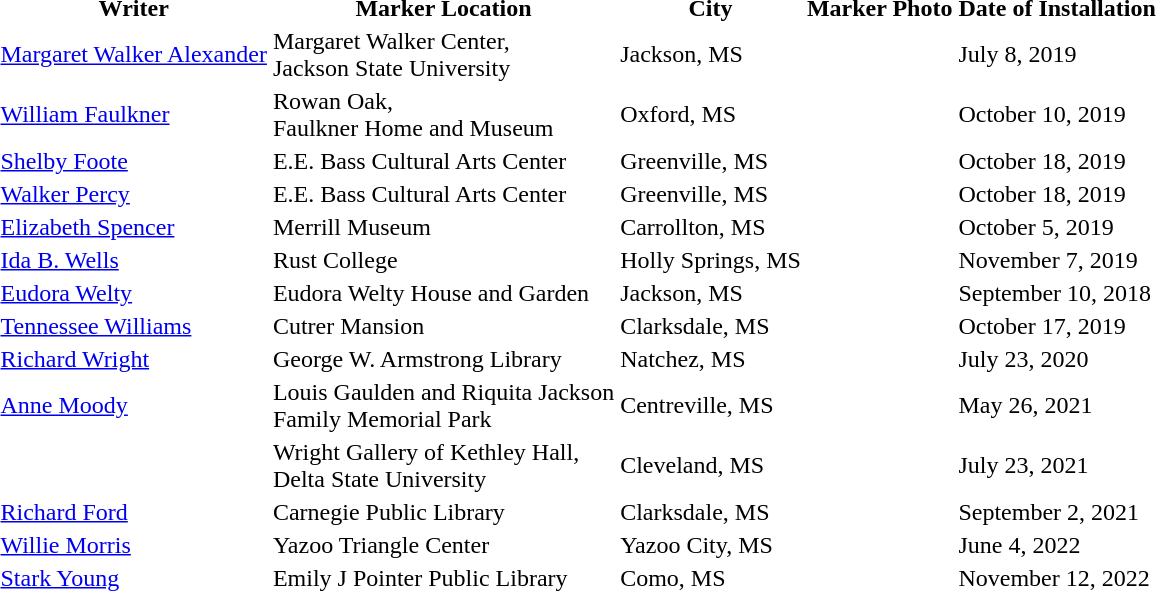<table>
<tr>
<th>Writer</th>
<th>Marker Location</th>
<th>City</th>
<th>Marker Photo</th>
<th>Date of Installation</th>
</tr>
<tr>
<td><a href='#'>Margaret Walker Alexander</a></td>
<td>Margaret Walker Center,<br>Jackson State University</td>
<td>Jackson, MS</td>
<td></td>
<td>July 8, 2019</td>
</tr>
<tr>
<td><a href='#'>William Faulkner</a></td>
<td>Rowan Oak,<br>Faulkner Home and Museum</td>
<td>Oxford, MS</td>
<td></td>
<td>October 10, 2019</td>
</tr>
<tr>
<td><a href='#'>Shelby Foote</a></td>
<td>E.E. Bass Cultural Arts Center</td>
<td>Greenville, MS</td>
<td></td>
<td>October 18, 2019</td>
</tr>
<tr>
<td><a href='#'>Walker Percy</a></td>
<td>E.E. Bass Cultural Arts Center</td>
<td>Greenville, MS</td>
<td></td>
<td>October 18, 2019</td>
</tr>
<tr>
<td><a href='#'>Elizabeth Spencer</a></td>
<td>Merrill Museum</td>
<td>Carrollton, MS</td>
<td></td>
<td>October 5, 2019</td>
</tr>
<tr>
<td><a href='#'>Ida B. Wells</a></td>
<td>Rust College</td>
<td>Holly Springs, MS</td>
<td></td>
<td>November 7, 2019</td>
</tr>
<tr>
<td><a href='#'>Eudora Welty</a></td>
<td>Eudora Welty House and Garden</td>
<td>Jackson, MS</td>
<td></td>
<td>September 10, 2018</td>
</tr>
<tr>
<td><a href='#'>Tennessee Williams</a></td>
<td>Cutrer Mansion</td>
<td>Clarksdale, MS</td>
<td></td>
<td>October 17, 2019</td>
</tr>
<tr>
<td><a href='#'>Richard Wright</a></td>
<td>George W. Armstrong Library</td>
<td>Natchez, MS</td>
<td></td>
<td>July 23, 2020</td>
</tr>
<tr>
<td><a href='#'>Anne Moody</a></td>
<td>Louis Gaulden and Riquita Jackson<br>Family Memorial Park</td>
<td>Centreville, MS</td>
<td></td>
<td>May 26, 2021</td>
</tr>
<tr>
<td></td>
<td>Wright Gallery of Kethley Hall,<br>Delta State University</td>
<td>Cleveland, MS</td>
<td></td>
<td>July 23, 2021</td>
</tr>
<tr>
<td><a href='#'>Richard Ford</a></td>
<td>Carnegie Public Library</td>
<td>Clarksdale, MS</td>
<td></td>
<td>September 2, 2021</td>
</tr>
<tr>
<td><a href='#'>Willie Morris</a></td>
<td>Yazoo Triangle Center</td>
<td>Yazoo City, MS</td>
<td></td>
<td>June 4, 2022</td>
</tr>
<tr>
<td><a href='#'>Stark Young</a></td>
<td>Emily J Pointer Public Library</td>
<td>Como, MS</td>
<td></td>
<td>November 12, 2022</td>
</tr>
</table>
